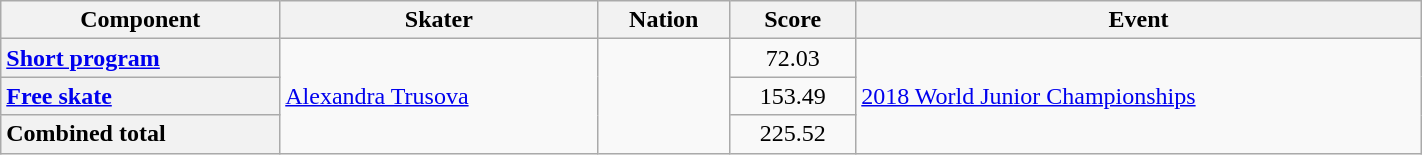<table class="wikitable unsortable" style="text-align:left; width:75%">
<tr>
<th scope="col">Component</th>
<th scope="col">Skater</th>
<th scope="col">Nation</th>
<th scope="col">Score</th>
<th scope="col">Event</th>
</tr>
<tr>
<th scope="row" style="text-align:left"><a href='#'>Short program</a></th>
<td rowspan="3"><a href='#'>Alexandra Trusova</a></td>
<td rowspan="3"></td>
<td style="text-align:center">72.03</td>
<td rowspan="3"><a href='#'>2018 World Junior Championships</a></td>
</tr>
<tr>
<th scope="row" style="text-align:left"><a href='#'>Free skate</a></th>
<td style="text-align:center">153.49</td>
</tr>
<tr>
<th scope="row" style="text-align:left">Combined total</th>
<td style="text-align:center">225.52</td>
</tr>
</table>
